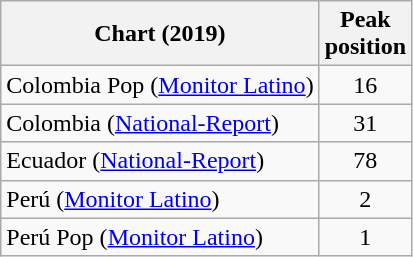<table class="wikitable sortable">
<tr>
<th>Chart (2019)</th>
<th>Peak<br>position</th>
</tr>
<tr>
<td align="left">Colombia Pop (<a href='#'>Monitor Latino</a>)</td>
<td style="text-align:center;">16</td>
</tr>
<tr>
<td align="left">Colombia (<a href='#'>National-Report</a>)</td>
<td style="text-align:center;">31</td>
</tr>
<tr>
<td align="left">Ecuador (<a href='#'>National-Report</a>)</td>
<td style="text-align:center;">78</td>
</tr>
<tr>
<td align="left">Perú (<a href='#'>Monitor Latino</a>)</td>
<td style="text-align:center;">2</td>
</tr>
<tr>
<td align="left">Perú Pop (<a href='#'>Monitor Latino</a>)</td>
<td style="text-align:center;">1</td>
</tr>
</table>
